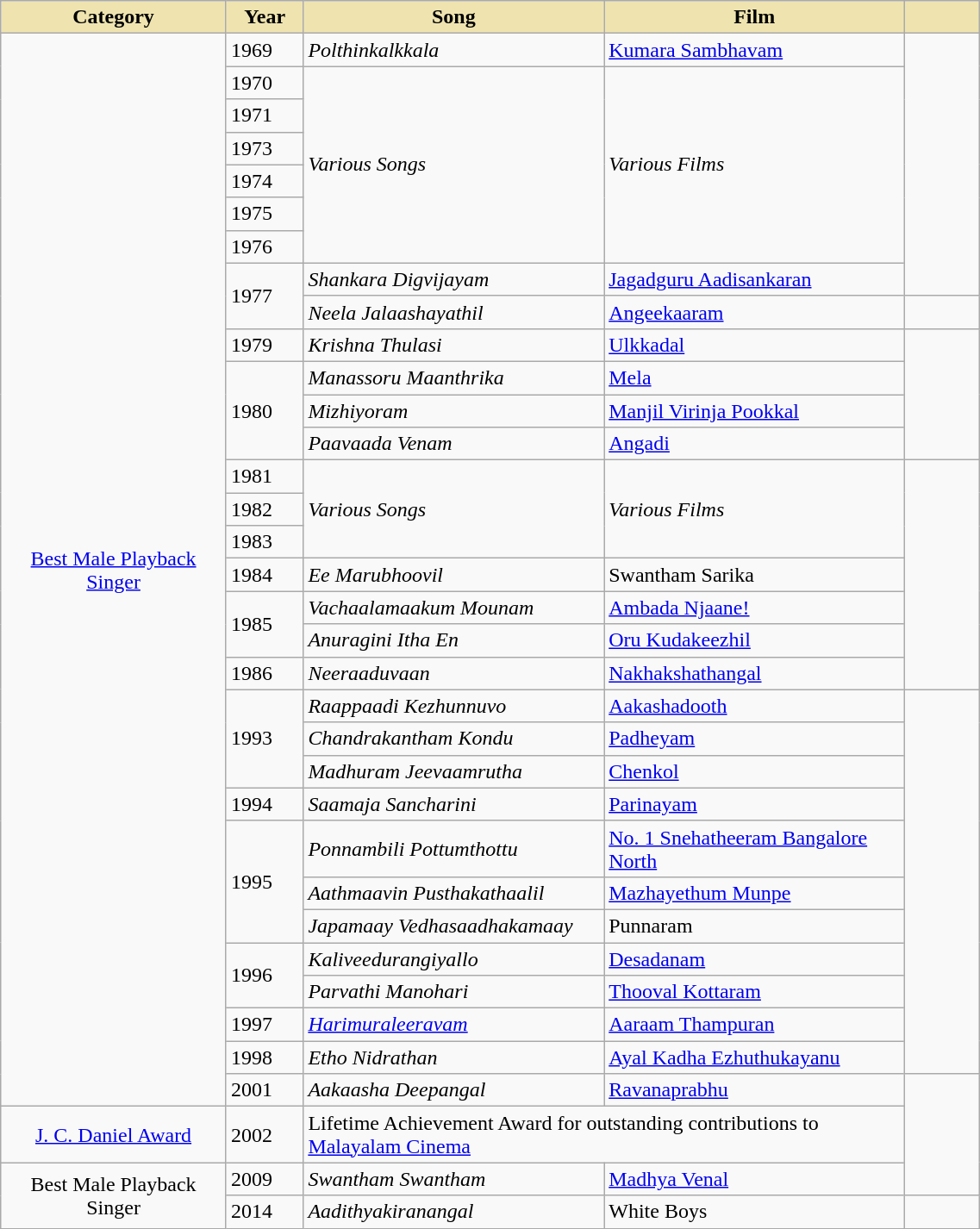<table class="wikitable sortable plainrowheaders" style="width:60%">
<tr>
<th scope="col" style="background-color:#EFE4B0;width:15%;">Category</th>
<th scope="col" style="background-color:#EFE4B0;width:5%;">Year</th>
<th scope="col" style="background-color:#EFE4B0;width:20%;">Song</th>
<th scope="col" style="background-color:#EFE4B0;width:20%;">Film</th>
<th scope="col" style="background-color:#EFE4B0;width:5%;"></th>
</tr>
<tr>
<td rowspan="32" style="text-align: center;"><a href='#'>Best Male Playback Singer</a></td>
<td>1969</td>
<td><em>Polthinkalkkala</em></td>
<td><a href='#'>Kumara Sambhavam</a></td>
<td rowspan="8"></td>
</tr>
<tr>
<td>1970</td>
<td rowspan="6"><em>Various Songs</em></td>
<td rowspan="6"><em>Various Films</em></td>
</tr>
<tr>
<td>1971</td>
</tr>
<tr>
<td>1973</td>
</tr>
<tr>
<td>1974</td>
</tr>
<tr>
<td>1975</td>
</tr>
<tr>
<td>1976</td>
</tr>
<tr>
<td rowspan="2">1977</td>
<td><em>Shankara Digvijayam</em></td>
<td><a href='#'>Jagadguru Aadisankaran</a></td>
</tr>
<tr>
<td><em>Neela Jalaashayathil</em></td>
<td><a href='#'>Angeekaaram</a></td>
<td></td>
</tr>
<tr>
<td>1979</td>
<td><em>Krishna Thulasi</em></td>
<td><a href='#'>Ulkkadal</a></td>
<td rowspan="4"></td>
</tr>
<tr>
<td rowspan="3">1980</td>
<td><em>Manassoru Maanthrika</em></td>
<td><a href='#'>Mela</a></td>
</tr>
<tr>
<td><em>Mizhiyoram</em></td>
<td><a href='#'>Manjil Virinja Pookkal</a></td>
</tr>
<tr>
<td><em>Paavaada Venam</em></td>
<td><a href='#'>Angadi</a></td>
</tr>
<tr>
<td>1981</td>
<td rowspan="3"><em>Various Songs</em></td>
<td rowspan="3"><em>Various Films</em></td>
<td rowspan="7"></td>
</tr>
<tr>
<td>1982</td>
</tr>
<tr>
<td>1983</td>
</tr>
<tr>
<td>1984</td>
<td><em>Ee Marubhoovil</em></td>
<td>Swantham Sarika</td>
</tr>
<tr>
<td rowspan="2">1985</td>
<td><em>Vachaalamaakum Mounam</em></td>
<td><a href='#'>Ambada Njaane!</a></td>
</tr>
<tr>
<td><em>Anuragini Itha En</em></td>
<td><a href='#'>Oru Kudakeezhil</a></td>
</tr>
<tr>
<td>1986</td>
<td><em>Neeraaduvaan</em></td>
<td><a href='#'>Nakhakshathangal</a></td>
</tr>
<tr>
<td rowspan="3">1993</td>
<td><em>Raappaadi Kezhunnuvo</em></td>
<td><a href='#'>Aakashadooth</a></td>
<td rowspan="11"></td>
</tr>
<tr>
<td><em>Chandrakantham Kondu</em></td>
<td><a href='#'>Padheyam</a></td>
</tr>
<tr>
<td><em>Madhuram Jeevaamrutha</em></td>
<td><a href='#'>Chenkol</a></td>
</tr>
<tr>
<td>1994</td>
<td><em>Saamaja Sancharini</em></td>
<td><a href='#'>Parinayam</a></td>
</tr>
<tr>
<td rowspan="3">1995</td>
<td><em>Ponnambili Pottumthottu</em></td>
<td><a href='#'>No. 1 Snehatheeram Bangalore North</a></td>
</tr>
<tr>
<td><em>Aathmaavin Pusthakathaalil</em></td>
<td><a href='#'>Mazhayethum Munpe</a></td>
</tr>
<tr>
<td><em>Japamaay Vedhasaadhakamaay</em></td>
<td>Punnaram</td>
</tr>
<tr>
<td rowspan="2">1996</td>
<td><em>Kaliveedurangiyallo</em></td>
<td><a href='#'>Desadanam</a></td>
</tr>
<tr>
<td><em>Parvathi Manohari</em></td>
<td><a href='#'>Thooval Kottaram</a></td>
</tr>
<tr>
<td>1997</td>
<td><em><a href='#'>Harimuraleeravam</a></em></td>
<td><a href='#'>Aaraam Thampuran</a></td>
</tr>
<tr>
<td>1998</td>
<td><em>Etho Nidrathan</em></td>
<td><a href='#'>Ayal Kadha Ezhuthukayanu</a></td>
</tr>
<tr>
<td>2001</td>
<td><em>Aakaasha Deepangal</em></td>
<td><a href='#'>Ravanaprabhu</a></td>
<td rowspan="3"></td>
</tr>
<tr>
<td style="text-align: center;"><a href='#'>J. C. Daniel Award</a></td>
<td>2002</td>
<td colspan="2">Lifetime Achievement Award for outstanding contributions to <a href='#'>Malayalam Cinema</a></td>
</tr>
<tr>
<td rowspan="2" style="text-align: center;">Best Male Playback Singer</td>
<td>2009</td>
<td><em>Swantham Swantham</em></td>
<td><a href='#'>Madhya Venal</a></td>
</tr>
<tr>
<td>2014</td>
<td><em>Aadithyakiranangal</em></td>
<td>White Boys</td>
<td></td>
</tr>
</table>
